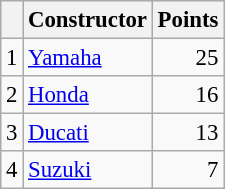<table class="wikitable" style="font-size: 95%;">
<tr>
<th></th>
<th>Constructor</th>
<th>Points</th>
</tr>
<tr>
<td align=center>1</td>
<td> <a href='#'>Yamaha</a></td>
<td align=right>25</td>
</tr>
<tr>
<td align=center>2</td>
<td> <a href='#'>Honda</a></td>
<td align=right>16</td>
</tr>
<tr>
<td align=center>3</td>
<td> <a href='#'>Ducati</a></td>
<td align=right>13</td>
</tr>
<tr>
<td align=center>4</td>
<td> <a href='#'>Suzuki</a></td>
<td align=right>7</td>
</tr>
</table>
